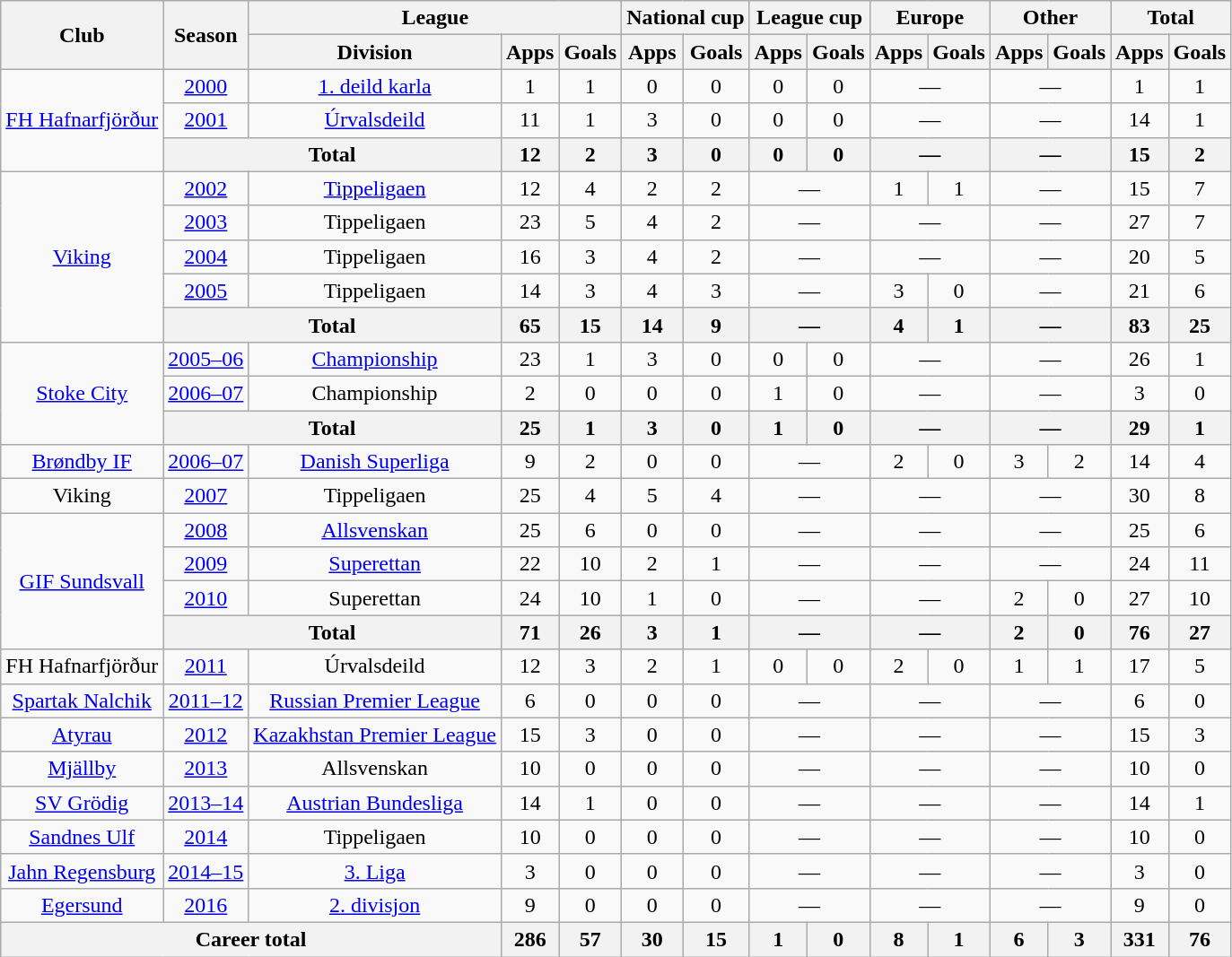<table class="wikitable" style="text-align:center">
<tr>
<th rowspan="2">Club</th>
<th rowspan="2">Season</th>
<th colspan="3">League</th>
<th colspan="2">National cup</th>
<th colspan="2">League cup</th>
<th colspan="2">Europe</th>
<th colspan="2">Other</th>
<th colspan="2">Total</th>
</tr>
<tr>
<th>Division</th>
<th>Apps</th>
<th>Goals</th>
<th>Apps</th>
<th>Goals</th>
<th>Apps</th>
<th>Goals</th>
<th>Apps</th>
<th>Goals</th>
<th>Apps</th>
<th>Goals</th>
<th>Apps</th>
<th>Goals</th>
</tr>
<tr>
<td rowspan="3"><a href='#'>FH Hafnarfjörður</a></td>
<td><a href='#'>2000</a></td>
<td><a href='#'>1. deild karla</a></td>
<td>1</td>
<td>1</td>
<td>0</td>
<td>0</td>
<td>0</td>
<td>0</td>
<td colspan="2">—</td>
<td colspan="2">—</td>
<td>1</td>
<td>1</td>
</tr>
<tr>
<td><a href='#'>2001</a></td>
<td><a href='#'>Úrvalsdeild</a></td>
<td>11</td>
<td>1</td>
<td>3</td>
<td>0</td>
<td>0</td>
<td>0</td>
<td colspan="2">—</td>
<td colspan="2">—</td>
<td>14</td>
<td>1</td>
</tr>
<tr>
<th colspan="2">Total</th>
<th>12</th>
<th>2</th>
<th>3</th>
<th>0</th>
<th>0</th>
<th>0</th>
<th colspan="2">—</th>
<th colspan="2">—</th>
<th>15</th>
<th>2</th>
</tr>
<tr>
<td rowspan="5"><a href='#'>Viking</a></td>
<td><a href='#'>2002</a></td>
<td><a href='#'>Tippeligaen</a></td>
<td>12</td>
<td>4</td>
<td>2</td>
<td>2</td>
<td colspan="2">—</td>
<td>1</td>
<td>1</td>
<td colspan="2">—</td>
<td>15</td>
<td>7</td>
</tr>
<tr>
<td><a href='#'>2003</a></td>
<td>Tippeligaen</td>
<td>23</td>
<td>5</td>
<td>4</td>
<td>2</td>
<td colspan="2">—</td>
<td colspan="2">—</td>
<td colspan="2">—</td>
<td>27</td>
<td>7</td>
</tr>
<tr>
<td><a href='#'>2004</a></td>
<td>Tippeligaen</td>
<td>16</td>
<td>3</td>
<td>4</td>
<td>2</td>
<td colspan="2">—</td>
<td colspan="2">—</td>
<td colspan="2">—</td>
<td>20</td>
<td>5</td>
</tr>
<tr>
<td><a href='#'>2005</a></td>
<td>Tippeligaen</td>
<td>14</td>
<td>3</td>
<td>4</td>
<td>3</td>
<td colspan="2">—</td>
<td>3</td>
<td>0</td>
<td colspan="2">—</td>
<td>21</td>
<td>6</td>
</tr>
<tr>
<th colspan="2">Total</th>
<th>65</th>
<th>15</th>
<th>14</th>
<th>9</th>
<th colspan="2">—</th>
<th>4</th>
<th>1</th>
<th colspan="2">—</th>
<th>83</th>
<th>25</th>
</tr>
<tr>
<td rowspan="3"><a href='#'>Stoke City</a></td>
<td><a href='#'>2005–06</a></td>
<td><a href='#'>Championship</a></td>
<td>23</td>
<td>1</td>
<td>3</td>
<td>0</td>
<td>0</td>
<td>0</td>
<td colspan="2">—</td>
<td colspan="2">—</td>
<td>26</td>
<td>1</td>
</tr>
<tr>
<td><a href='#'>2006–07</a></td>
<td>Championship</td>
<td>2</td>
<td>0</td>
<td>0</td>
<td>0</td>
<td>1</td>
<td>0</td>
<td colspan="2">—</td>
<td colspan="2">—</td>
<td>3</td>
<td>0</td>
</tr>
<tr>
<th colspan="2">Total</th>
<th>25</th>
<th>1</th>
<th>3</th>
<th>0</th>
<th>1</th>
<th>0</th>
<th colspan="2">—</th>
<th colspan="2">—</th>
<th>29</th>
<th>1</th>
</tr>
<tr>
<td><a href='#'>Brøndby IF</a></td>
<td><a href='#'>2006–07</a></td>
<td><a href='#'>Danish Superliga</a></td>
<td>9</td>
<td>2</td>
<td>0</td>
<td>0</td>
<td colspan="2">—</td>
<td>2</td>
<td>0</td>
<td>3</td>
<td>2</td>
<td>14</td>
<td>4</td>
</tr>
<tr>
<td>Viking</td>
<td><a href='#'>2007</a></td>
<td>Tippeligaen</td>
<td>25</td>
<td>4</td>
<td>5</td>
<td>4</td>
<td colspan="2">—</td>
<td colspan="2">—</td>
<td colspan="2">—</td>
<td>30</td>
<td>8</td>
</tr>
<tr>
<td rowspan="4"><a href='#'>GIF Sundsvall</a></td>
<td><a href='#'>2008</a></td>
<td><a href='#'>Allsvenskan</a></td>
<td>25</td>
<td>6</td>
<td>0</td>
<td>0</td>
<td colspan="2">—</td>
<td colspan="2">—</td>
<td colspan="2">—</td>
<td>25</td>
<td>6</td>
</tr>
<tr>
<td><a href='#'>2009</a></td>
<td><a href='#'>Superettan</a></td>
<td>22</td>
<td>10</td>
<td>2</td>
<td>1</td>
<td colspan="2">—</td>
<td colspan="2">—</td>
<td colspan="2">—</td>
<td>24</td>
<td>11</td>
</tr>
<tr>
<td><a href='#'>2010</a></td>
<td>Superettan</td>
<td>24</td>
<td>10</td>
<td>1</td>
<td>0</td>
<td colspan="2">—</td>
<td colspan="2">—</td>
<td>2</td>
<td>0</td>
<td>27</td>
<td>10</td>
</tr>
<tr>
<th colspan="2">Total</th>
<th>71</th>
<th>26</th>
<th>3</th>
<th>1</th>
<th colspan="2">—</th>
<th colspan="2">—</th>
<th>2</th>
<th>0</th>
<th>76</th>
<th>27</th>
</tr>
<tr>
<td>FH Hafnarfjörður</td>
<td><a href='#'>2011</a></td>
<td>Úrvalsdeild</td>
<td>12</td>
<td>3</td>
<td>2</td>
<td>1</td>
<td>0</td>
<td>0</td>
<td>2</td>
<td>0</td>
<td>1</td>
<td>1</td>
<td>17</td>
<td>5</td>
</tr>
<tr>
<td><a href='#'>Spartak Nalchik</a></td>
<td><a href='#'>2011–12</a></td>
<td><a href='#'>Russian Premier League</a></td>
<td>6</td>
<td>0</td>
<td>0</td>
<td>0</td>
<td colspan="2">—</td>
<td colspan="2">—</td>
<td colspan="2">—</td>
<td>6</td>
<td>0</td>
</tr>
<tr>
<td><a href='#'>Atyrau</a></td>
<td><a href='#'>2012</a></td>
<td><a href='#'>Kazakhstan Premier League</a></td>
<td>15</td>
<td>3</td>
<td>0</td>
<td>0</td>
<td colspan="2">—</td>
<td colspan="2">—</td>
<td colspan="2">—</td>
<td>15</td>
<td>3</td>
</tr>
<tr>
<td><a href='#'>Mjällby</a></td>
<td><a href='#'>2013</a></td>
<td>Allsvenskan</td>
<td>10</td>
<td>0</td>
<td>0</td>
<td>0</td>
<td colspan="2">—</td>
<td colspan="2">—</td>
<td colspan="2">—</td>
<td>10</td>
<td>0</td>
</tr>
<tr>
<td><a href='#'>SV Grödig</a></td>
<td><a href='#'>2013–14</a></td>
<td><a href='#'>Austrian Bundesliga</a></td>
<td>14</td>
<td>1</td>
<td>0</td>
<td>0</td>
<td colspan="2">—</td>
<td colspan="2">—</td>
<td colspan="2">—</td>
<td>14</td>
<td>1</td>
</tr>
<tr>
<td><a href='#'>Sandnes Ulf</a></td>
<td><a href='#'>2014</a></td>
<td>Tippeligaen</td>
<td>10</td>
<td>0</td>
<td>0</td>
<td>0</td>
<td colspan="2">—</td>
<td colspan="2">—</td>
<td colspan="2">—</td>
<td>10</td>
<td>0</td>
</tr>
<tr>
<td><a href='#'>Jahn Regensburg</a></td>
<td><a href='#'>2014–15</a></td>
<td><a href='#'>3. Liga</a></td>
<td>3</td>
<td>0</td>
<td>0</td>
<td>0</td>
<td colspan="2">—</td>
<td colspan="2">—</td>
<td colspan="2">—</td>
<td>3</td>
<td>0</td>
</tr>
<tr>
<td><a href='#'>Egersund</a></td>
<td><a href='#'>2016</a></td>
<td><a href='#'>2. divisjon</a></td>
<td>9</td>
<td>0</td>
<td>0</td>
<td>0</td>
<td colspan="2">—</td>
<td colspan="2">—</td>
<td colspan="2">—</td>
<td>9</td>
<td>0</td>
</tr>
<tr>
<th colspan="3">Career total</th>
<th>286</th>
<th>57</th>
<th>30</th>
<th>15</th>
<th>1</th>
<th>0</th>
<th>8</th>
<th>1</th>
<th>6</th>
<th>3</th>
<th>331</th>
<th>76</th>
</tr>
</table>
